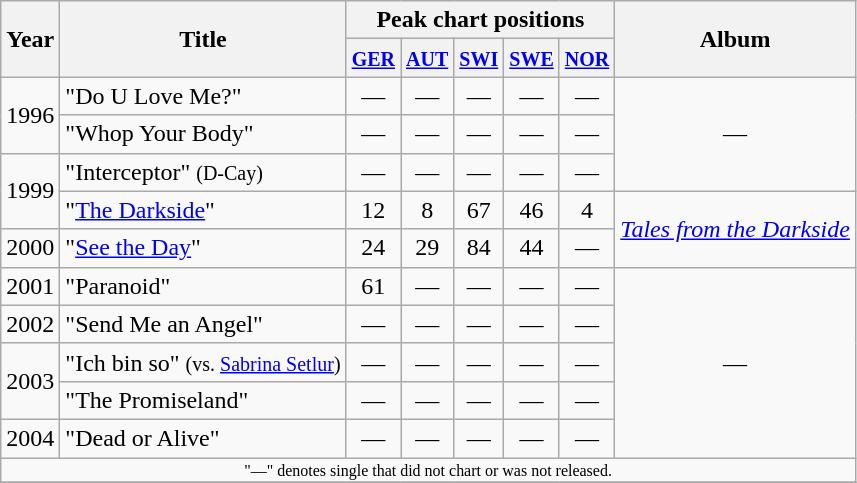<table class="wikitable" style=text-align:center;>
<tr>
<th rowspan="2">Year</th>
<th rowspan="2">Title</th>
<th colspan="5">Peak chart positions</th>
<th rowspan="2">Album</th>
</tr>
<tr>
<th width="25"><small><a href='#'>GER</a></small><br></th>
<th width="25"><small><a href='#'>AUT</a></small><br></th>
<th width="25"><small><a href='#'>SWI</a></small><br></th>
<th width="25"><small><a href='#'>SWE</a><br></small></th>
<th width="25"><small><a href='#'>NOR</a><br></small></th>
</tr>
<tr>
<td rowspan="2">1996</td>
<td align="left">"Do U Love Me?"</td>
<td>—</td>
<td>—</td>
<td>—</td>
<td>—</td>
<td>—</td>
<td rowspan="3">—</td>
</tr>
<tr>
<td align="left">"Whop Your Body"</td>
<td>—</td>
<td>—</td>
<td>—</td>
<td>—</td>
<td>—</td>
</tr>
<tr>
<td rowspan="2">1999</td>
<td align="left">"Interceptor" <small>(D-Cay)</small></td>
<td>—</td>
<td>—</td>
<td>—</td>
<td>—</td>
<td>—</td>
</tr>
<tr>
<td align="left">"<a href='#'>The Darkside</a>"</td>
<td>12</td>
<td>8</td>
<td>67</td>
<td>46</td>
<td>4</td>
<td rowspan="2"><em><a href='#'>Tales from the Darkside</a></em></td>
</tr>
<tr>
<td>2000</td>
<td align="left">"<a href='#'>See the Day</a>"</td>
<td>24</td>
<td>29</td>
<td>84</td>
<td>44</td>
<td>—</td>
</tr>
<tr>
<td>2001</td>
<td align="left">"Paranoid"</td>
<td>61</td>
<td>—</td>
<td>—</td>
<td>—</td>
<td>—</td>
<td rowspan="5">—</td>
</tr>
<tr>
<td>2002</td>
<td align="left">"Send Me an Angel"</td>
<td>—</td>
<td>—</td>
<td>—</td>
<td>—</td>
<td>—</td>
</tr>
<tr>
<td rowspan="2">2003</td>
<td align="left">"Ich bin so" <small>(vs. <a href='#'>Sabrina Setlur</a>)</small></td>
<td>—</td>
<td>—</td>
<td>—</td>
<td>—</td>
<td>—</td>
</tr>
<tr>
<td align="left">"The Promiseland"</td>
<td>—</td>
<td>—</td>
<td>—</td>
<td>—</td>
<td>—</td>
</tr>
<tr>
<td>2004</td>
<td align="left">"Dead or Alive"</td>
<td>—</td>
<td>—</td>
<td>—</td>
<td>—</td>
<td>—</td>
</tr>
<tr>
<td colspan=8 style=font-size:8pt;>"—" denotes single that did not chart or was not released.</td>
</tr>
<tr>
</tr>
</table>
